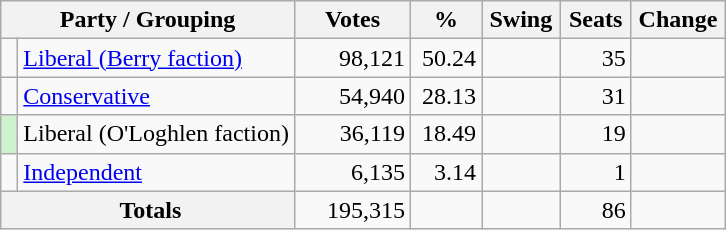<table class="wikitable" style="text-align:right; margin-bottom:0">
<tr>
<th style="width:10px;" colspan=3>Party / Grouping</th>
<th style="width:70px;">Votes</th>
<th style="width:40px;">%</th>
<th style="width:40px;">Swing</th>
<th style="width:40px;">Seats</th>
<th style="width:40px;">Change</th>
</tr>
<tr>
<td> </td>
<td style="text-align:left;" colspan="2"><a href='#'>Liberal (Berry faction)</a></td>
<td style="width:70px;">98,121</td>
<td style="width:40px;">50.24</td>
<td style="width:45px;"></td>
<td style="width:40px;">35</td>
<td style="width:55px;"></td>
</tr>
<tr>
<td> </td>
<td style="text-align:left;" colspan="2"><a href='#'>Conservative</a></td>
<td style="width:70px;">54,940</td>
<td style="width:40px;">28.13</td>
<td style="width:45px;"></td>
<td style="width:40px;">31</td>
<td style="width:55px;"></td>
</tr>
<tr>
<td style="text-align:left;background:#CEF2CE"> </td>
<td style="text-align:left;" colspan="2">Liberal (O'Loghlen faction)</td>
<td style="width:70px;">36,119</td>
<td style="width:40px;">18.49</td>
<td style="width:45px;"></td>
<td style="width:40px;">19</td>
<td style="width:55px;"></td>
</tr>
<tr>
<td> </td>
<td style="text-align:left;" colspan="2"><a href='#'>Independent</a></td>
<td style="width:70px;">6,135</td>
<td style="width:40px;">3.14</td>
<td style="width:45px;"></td>
<td style="width:40px;">1</td>
<td style="width:55px;"></td>
</tr>
<tr>
<th colspan="3"> Totals</th>
<td>195,315</td>
<td></td>
<td></td>
<td>86</td>
<td></td>
</tr>
</table>
